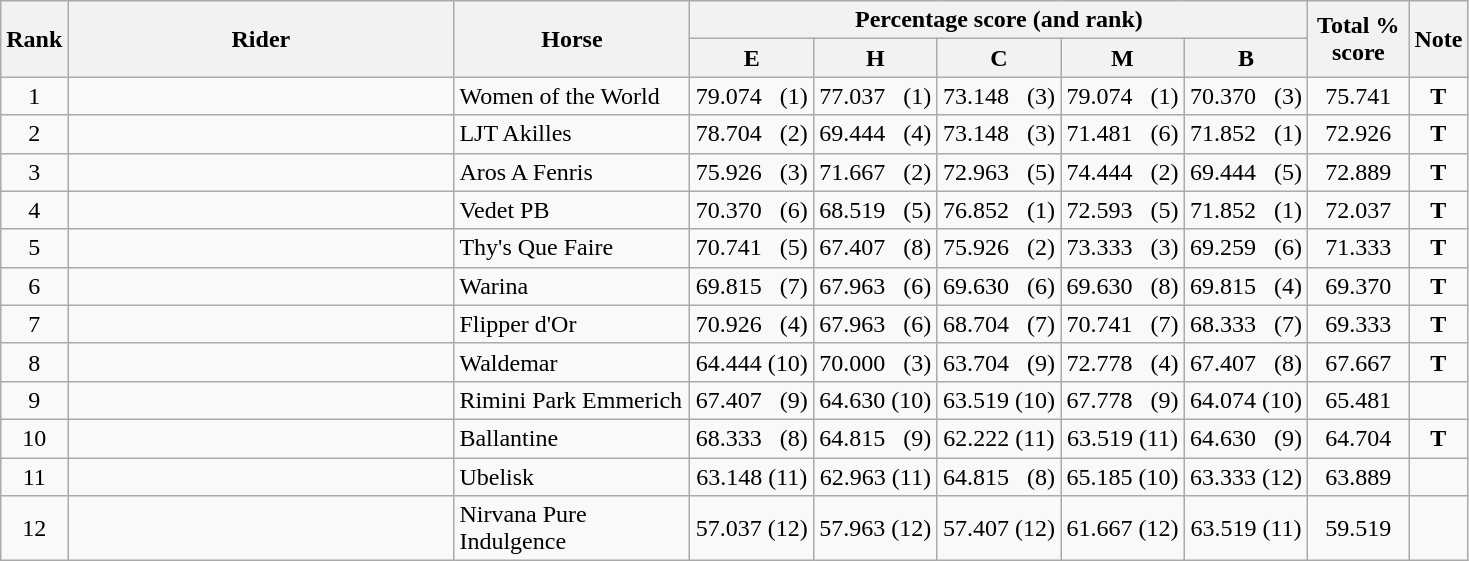<table class="wikitable" style="text-align:center">
<tr>
<th rowspan=2>Rank</th>
<th rowspan=2 width=250>Rider</th>
<th rowspan=2 width=150>Horse</th>
<th colspan=5>Percentage score (and rank)</th>
<th rowspan=2 width=60>Total % score</th>
<th rowspan=2>Note</th>
</tr>
<tr>
<th width=75>E</th>
<th width=75>H</th>
<th width=75>C</th>
<th width=75>M</th>
<th width=75>B</th>
</tr>
<tr>
<td>1</td>
<td align=left></td>
<td align=left>Women of the World</td>
<td>79.074   (1)</td>
<td>77.037   (1)</td>
<td>73.148   (3)</td>
<td>79.074   (1)</td>
<td>70.370   (3)</td>
<td>75.741</td>
<td><strong>T</strong></td>
</tr>
<tr>
<td>2</td>
<td align=left></td>
<td align=left>LJT Akilles</td>
<td>78.704   (2)</td>
<td>69.444   (4)</td>
<td>73.148   (3)</td>
<td>71.481   (6)</td>
<td>71.852   (1)</td>
<td>72.926</td>
<td><strong>T</strong></td>
</tr>
<tr>
<td>3</td>
<td align=left></td>
<td align=left>Aros A Fenris</td>
<td>75.926   (3)</td>
<td>71.667   (2)</td>
<td>72.963   (5)</td>
<td>74.444   (2)</td>
<td>69.444   (5)</td>
<td>72.889</td>
<td><strong>T</strong></td>
</tr>
<tr>
<td>4</td>
<td align=left></td>
<td align=left>Vedet PB</td>
<td>70.370   (6)</td>
<td>68.519   (5)</td>
<td>76.852   (1)</td>
<td>72.593   (5)</td>
<td>71.852   (1)</td>
<td>72.037</td>
<td><strong>T</strong></td>
</tr>
<tr>
<td>5</td>
<td align=left></td>
<td align=left>Thy's Que Faire</td>
<td>70.741   (5)</td>
<td>67.407   (8)</td>
<td>75.926   (2)</td>
<td>73.333   (3)</td>
<td>69.259   (6)</td>
<td>71.333</td>
<td><strong>T</strong></td>
</tr>
<tr>
<td>6</td>
<td align=left></td>
<td align=left>Warina</td>
<td>69.815   (7)</td>
<td>67.963   (6)</td>
<td>69.630   (6)</td>
<td>69.630   (8)</td>
<td>69.815   (4)</td>
<td>69.370</td>
<td><strong>T</strong></td>
</tr>
<tr>
<td>7</td>
<td align=left></td>
<td align=left>Flipper d'Or</td>
<td>70.926   (4)</td>
<td>67.963   (6)</td>
<td>68.704   (7)</td>
<td>70.741   (7)</td>
<td>68.333   (7)</td>
<td>69.333</td>
<td><strong>T</strong></td>
</tr>
<tr>
<td>8</td>
<td align=left></td>
<td align=left>Waldemar</td>
<td>64.444 (10)</td>
<td>70.000   (3)</td>
<td>63.704   (9)</td>
<td>72.778   (4)</td>
<td>67.407   (8)</td>
<td>67.667</td>
<td><strong>T</strong></td>
</tr>
<tr>
<td>9</td>
<td align=left></td>
<td align=left>Rimini Park Emmerich</td>
<td>67.407   (9)</td>
<td>64.630 (10)</td>
<td>63.519 (10)</td>
<td>67.778   (9)</td>
<td>64.074 (10)</td>
<td>65.481</td>
<td></td>
</tr>
<tr>
<td>10</td>
<td align=left></td>
<td align=left>Ballantine</td>
<td>68.333   (8)</td>
<td>64.815   (9)</td>
<td>62.222 (11)</td>
<td>63.519 (11)</td>
<td>64.630   (9)</td>
<td>64.704</td>
<td><strong>T</strong></td>
</tr>
<tr>
<td>11</td>
<td align=left></td>
<td align=left>Ubelisk</td>
<td>63.148 (11)</td>
<td>62.963 (11)</td>
<td>64.815   (8)</td>
<td>65.185 (10)</td>
<td>63.333 (12)</td>
<td>63.889</td>
<td></td>
</tr>
<tr>
<td>12</td>
<td align=left></td>
<td align=left>Nirvana Pure Indulgence</td>
<td>57.037 (12)</td>
<td>57.963 (12)</td>
<td>57.407 (12)</td>
<td>61.667 (12)</td>
<td>63.519 (11)</td>
<td>59.519</td>
<td></td>
</tr>
</table>
